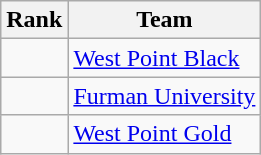<table class="wikitable">
<tr>
<th>Rank</th>
<th>Team</th>
</tr>
<tr>
<td align=center></td>
<td align="left"><a href='#'>West Point Black</a></td>
</tr>
<tr>
<td align=center></td>
<td align="left"><a href='#'>Furman University</a></td>
</tr>
<tr>
<td align=center></td>
<td align="left"><a href='#'>West Point Gold</a></td>
</tr>
</table>
